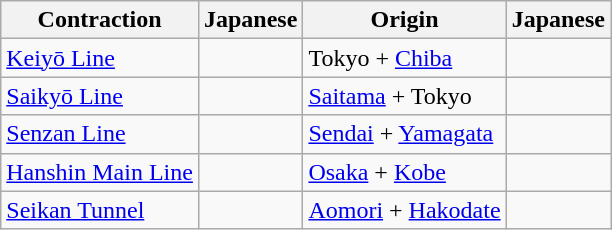<table class="wikitable">
<tr>
<th>Contraction</th>
<th>Japanese</th>
<th>Origin</th>
<th>Japanese</th>
</tr>
<tr>
<td><a href='#'>Keiyō Line</a></td>
<td></td>
<td>Tokyo + <a href='#'>Chiba</a></td>
<td></td>
</tr>
<tr>
<td><a href='#'>Saikyō Line</a></td>
<td></td>
<td><a href='#'>Saitama</a> + Tokyo</td>
<td></td>
</tr>
<tr>
<td><a href='#'>Senzan Line</a></td>
<td></td>
<td><a href='#'>Sendai</a> + <a href='#'>Yamagata</a></td>
<td></td>
</tr>
<tr>
<td><a href='#'>Hanshin Main Line</a></td>
<td></td>
<td><a href='#'>Osaka</a> + <a href='#'>Kobe</a></td>
<td></td>
</tr>
<tr>
<td><a href='#'>Seikan Tunnel</a></td>
<td></td>
<td><a href='#'>Aomori</a> + <a href='#'>Hakodate</a></td>
<td></td>
</tr>
</table>
